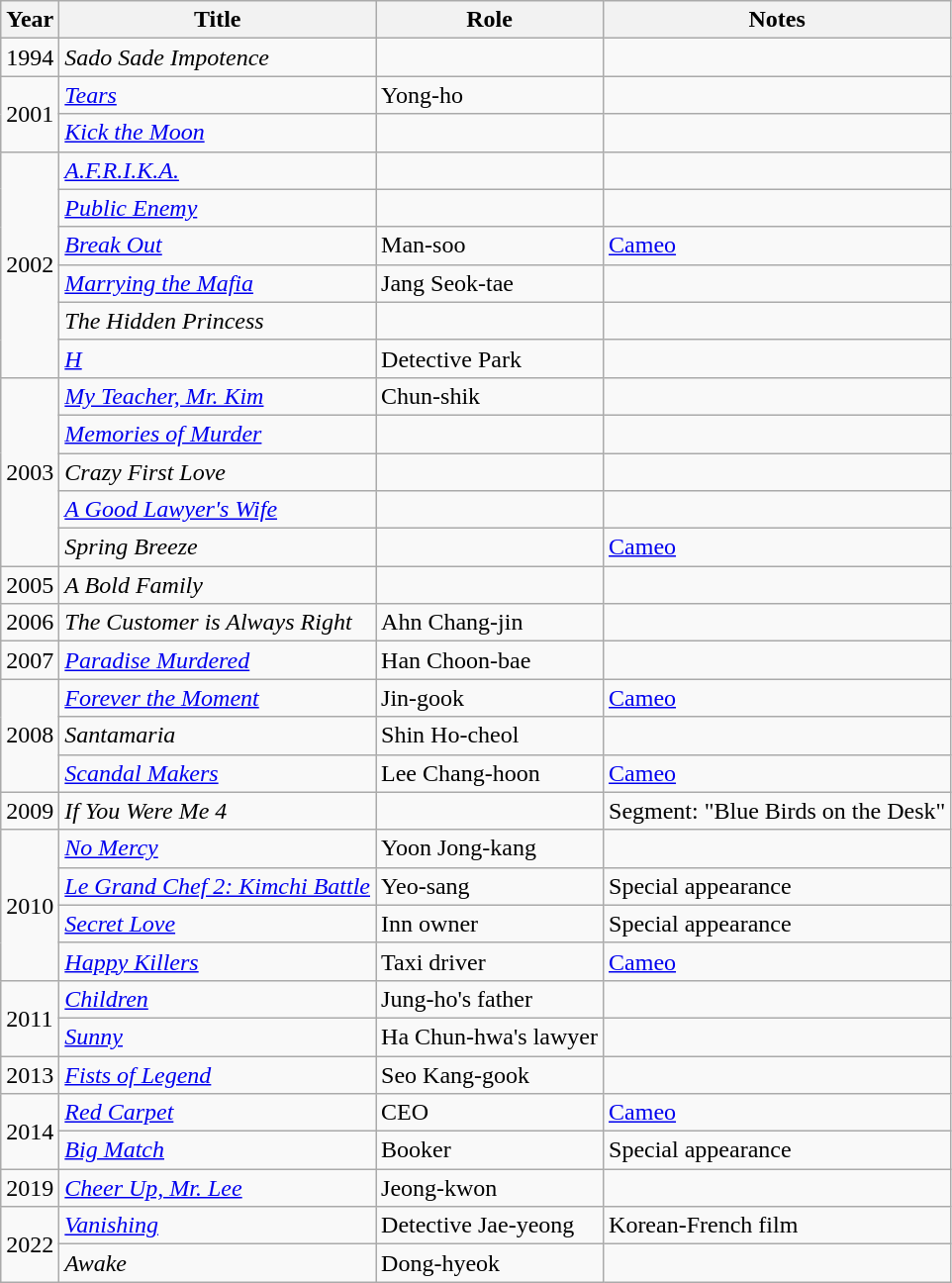<table class="wikitable sortable">
<tr>
<th>Year</th>
<th>Title</th>
<th>Role</th>
<th>Notes</th>
</tr>
<tr>
<td>1994</td>
<td><em>Sado Sade Impotence</em></td>
<td></td>
<td></td>
</tr>
<tr>
<td rowspan=2>2001</td>
<td><em><a href='#'>Tears</a></em></td>
<td>Yong-ho</td>
<td></td>
</tr>
<tr>
<td><em><a href='#'>Kick the Moon</a></em></td>
<td></td>
<td></td>
</tr>
<tr>
<td rowspan=6>2002</td>
<td><em><a href='#'>A.F.R.I.K.A.</a></em></td>
<td></td>
<td></td>
</tr>
<tr>
<td><em><a href='#'>Public Enemy</a></em></td>
<td></td>
<td></td>
</tr>
<tr>
<td><em><a href='#'>Break Out</a></em></td>
<td>Man-soo</td>
<td><a href='#'>Cameo</a></td>
</tr>
<tr>
<td><em><a href='#'>Marrying the Mafia</a></em></td>
<td>Jang Seok-tae</td>
<td></td>
</tr>
<tr>
<td><em>The Hidden Princess</em></td>
<td></td>
<td></td>
</tr>
<tr>
<td><em><a href='#'>H</a></em></td>
<td>Detective Park</td>
<td></td>
</tr>
<tr>
<td rowspan=5>2003</td>
<td><em><a href='#'>My Teacher, Mr. Kim</a></em></td>
<td>Chun-shik</td>
<td></td>
</tr>
<tr>
<td><em><a href='#'>Memories of Murder</a></em></td>
<td></td>
<td></td>
</tr>
<tr>
<td><em>Crazy First Love</em></td>
<td></td>
<td></td>
</tr>
<tr>
<td><em><a href='#'>A Good Lawyer's Wife</a></em></td>
<td></td>
<td></td>
</tr>
<tr>
<td><em>Spring Breeze</em></td>
<td></td>
<td><a href='#'>Cameo</a></td>
</tr>
<tr>
<td>2005</td>
<td><em>A Bold Family</em></td>
<td></td>
<td></td>
</tr>
<tr>
<td>2006</td>
<td><em>The Customer is Always Right</em></td>
<td>Ahn Chang-jin</td>
<td></td>
</tr>
<tr>
<td>2007</td>
<td><em><a href='#'>Paradise Murdered</a></em></td>
<td>Han Choon-bae</td>
<td></td>
</tr>
<tr>
<td rowspan=3>2008</td>
<td><em><a href='#'>Forever the Moment</a></em></td>
<td>Jin-gook</td>
<td><a href='#'>Cameo</a></td>
</tr>
<tr>
<td><em>Santamaria</em></td>
<td>Shin Ho-cheol</td>
<td></td>
</tr>
<tr>
<td><em><a href='#'>Scandal Makers</a></em></td>
<td>Lee Chang-hoon</td>
<td><a href='#'>Cameo</a></td>
</tr>
<tr>
<td>2009</td>
<td><em>If You Were Me 4</em></td>
<td></td>
<td>Segment: "Blue Birds on the Desk"</td>
</tr>
<tr>
<td rowspan=4>2010</td>
<td><em><a href='#'>No Mercy</a></em></td>
<td>Yoon Jong-kang</td>
<td></td>
</tr>
<tr>
<td><em><a href='#'>Le Grand Chef 2: Kimchi Battle</a></em></td>
<td>Yeo-sang</td>
<td>Special appearance</td>
</tr>
<tr>
<td><em><a href='#'>Secret Love</a></em></td>
<td>Inn owner</td>
<td>Special appearance</td>
</tr>
<tr>
<td><em><a href='#'>Happy Killers</a></em></td>
<td>Taxi driver</td>
<td><a href='#'>Cameo</a></td>
</tr>
<tr>
<td rowspan=2>2011</td>
<td><em><a href='#'>Children</a></em></td>
<td>Jung-ho's father</td>
<td></td>
</tr>
<tr>
<td><em><a href='#'>Sunny</a></em></td>
<td>Ha Chun-hwa's lawyer</td>
<td></td>
</tr>
<tr>
<td>2013</td>
<td><em><a href='#'>Fists of Legend</a></em></td>
<td>Seo Kang-gook</td>
<td></td>
</tr>
<tr>
<td rowspan=2>2014</td>
<td><em><a href='#'>Red Carpet</a></em></td>
<td>CEO</td>
<td><a href='#'>Cameo</a></td>
</tr>
<tr>
<td><em><a href='#'>Big Match</a></em></td>
<td>Booker</td>
<td>Special appearance</td>
</tr>
<tr>
<td>2019</td>
<td><em><a href='#'>Cheer Up, Mr. Lee</a></em></td>
<td>Jeong-kwon</td>
<td></td>
</tr>
<tr>
<td rowspan=2>2022</td>
<td><em><a href='#'>Vanishing</a></em></td>
<td>Detective Jae-yeong</td>
<td>Korean-French film</td>
</tr>
<tr>
<td><em>Awake</em></td>
<td>Dong-hyeok</td>
<td></td>
</tr>
</table>
